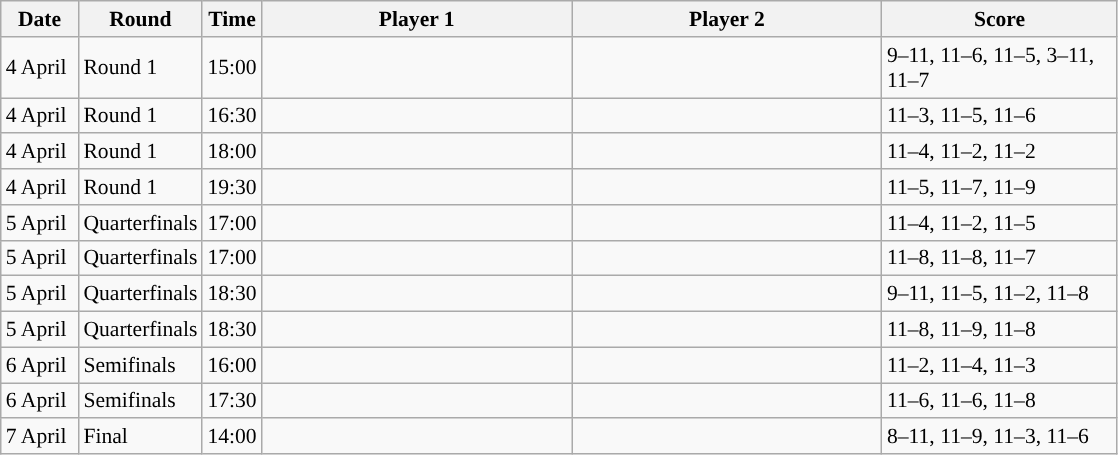<table class="sortable wikitable" style="font-size:90%">
<tr>
<th width="45" class="unsortable">Date</th>
<th width="55">Round</th>
<th width="30">Time</th>
<th width="200">Player 1</th>
<th width="200">Player 2</th>
<th width="150" class="unsortable">Score</th>
</tr>
<tr>
<td>4 April</td>
<td>Round 1</td>
<td>15:00</td>
<td></td>
<td><strong></strong></td>
<td>9–11, 11–6, 11–5, 3–11, 11–7</td>
</tr>
<tr>
<td>4 April</td>
<td>Round 1</td>
<td>16:30</td>
<td><strong></strong></td>
<td></td>
<td>11–3, 11–5, 11–6</td>
</tr>
<tr>
<td>4 April</td>
<td>Round 1</td>
<td>18:00</td>
<td></td>
<td><strong></strong></td>
<td>11–4, 11–2, 11–2</td>
</tr>
<tr>
<td>4 April</td>
<td>Round 1</td>
<td>19:30</td>
<td><strong></strong></td>
<td></td>
<td>11–5, 11–7, 11–9</td>
</tr>
<tr>
<td>5 April</td>
<td>Quarterfinals</td>
<td>17:00</td>
<td><strong></strong></td>
<td></td>
<td>11–4, 11–2, 11–5</td>
</tr>
<tr>
<td>5 April</td>
<td>Quarterfinals</td>
<td>17:00</td>
<td><strong></strong></td>
<td></td>
<td>11–8, 11–8, 11–7</td>
</tr>
<tr>
<td>5 April</td>
<td>Quarterfinals</td>
<td>18:30</td>
<td><strong></strong></td>
<td></td>
<td>9–11, 11–5, 11–2, 11–8</td>
</tr>
<tr>
<td>5 April</td>
<td>Quarterfinals</td>
<td>18:30</td>
<td></td>
<td><strong></strong></td>
<td>11–8, 11–9, 11–8</td>
</tr>
<tr>
<td>6 April</td>
<td>Semifinals</td>
<td>16:00</td>
<td><strong></strong></td>
<td></td>
<td>11–2, 11–4, 11–3</td>
</tr>
<tr>
<td>6 April</td>
<td>Semifinals</td>
<td>17:30</td>
<td></td>
<td><strong></strong></td>
<td>11–6, 11–6, 11–8</td>
</tr>
<tr>
<td>7 April</td>
<td>Final</td>
<td>14:00</td>
<td><strong></strong></td>
<td></td>
<td>8–11, 11–9, 11–3, 11–6</td>
</tr>
</table>
